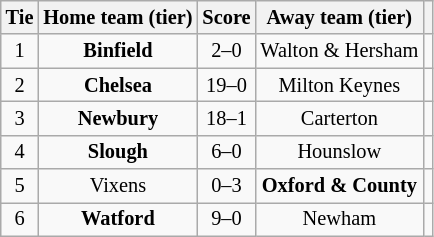<table class="wikitable" style="text-align:center; font-size:85%">
<tr>
<th>Tie</th>
<th>Home team (tier)</th>
<th>Score</th>
<th>Away team (tier)</th>
<th></th>
</tr>
<tr>
<td align="center">1</td>
<td><strong>Binfield</strong></td>
<td align="center">2–0</td>
<td>Walton & Hersham</td>
<td></td>
</tr>
<tr>
<td align="center">2</td>
<td><strong>Chelsea</strong></td>
<td align="center">19–0</td>
<td>Milton Keynes</td>
<td></td>
</tr>
<tr>
<td align="center">3</td>
<td><strong>Newbury</strong></td>
<td align="center">18–1</td>
<td>Carterton</td>
<td></td>
</tr>
<tr>
<td align="center">4</td>
<td><strong>Slough</strong></td>
<td align="center">6–0</td>
<td>Hounslow</td>
<td></td>
</tr>
<tr>
<td align="center">5</td>
<td>Vixens</td>
<td align="center">0–3</td>
<td><strong>Oxford & County</strong></td>
<td></td>
</tr>
<tr>
<td align="center">6</td>
<td><strong>Watford</strong></td>
<td align="center">9–0</td>
<td>Newham</td>
<td></td>
</tr>
</table>
